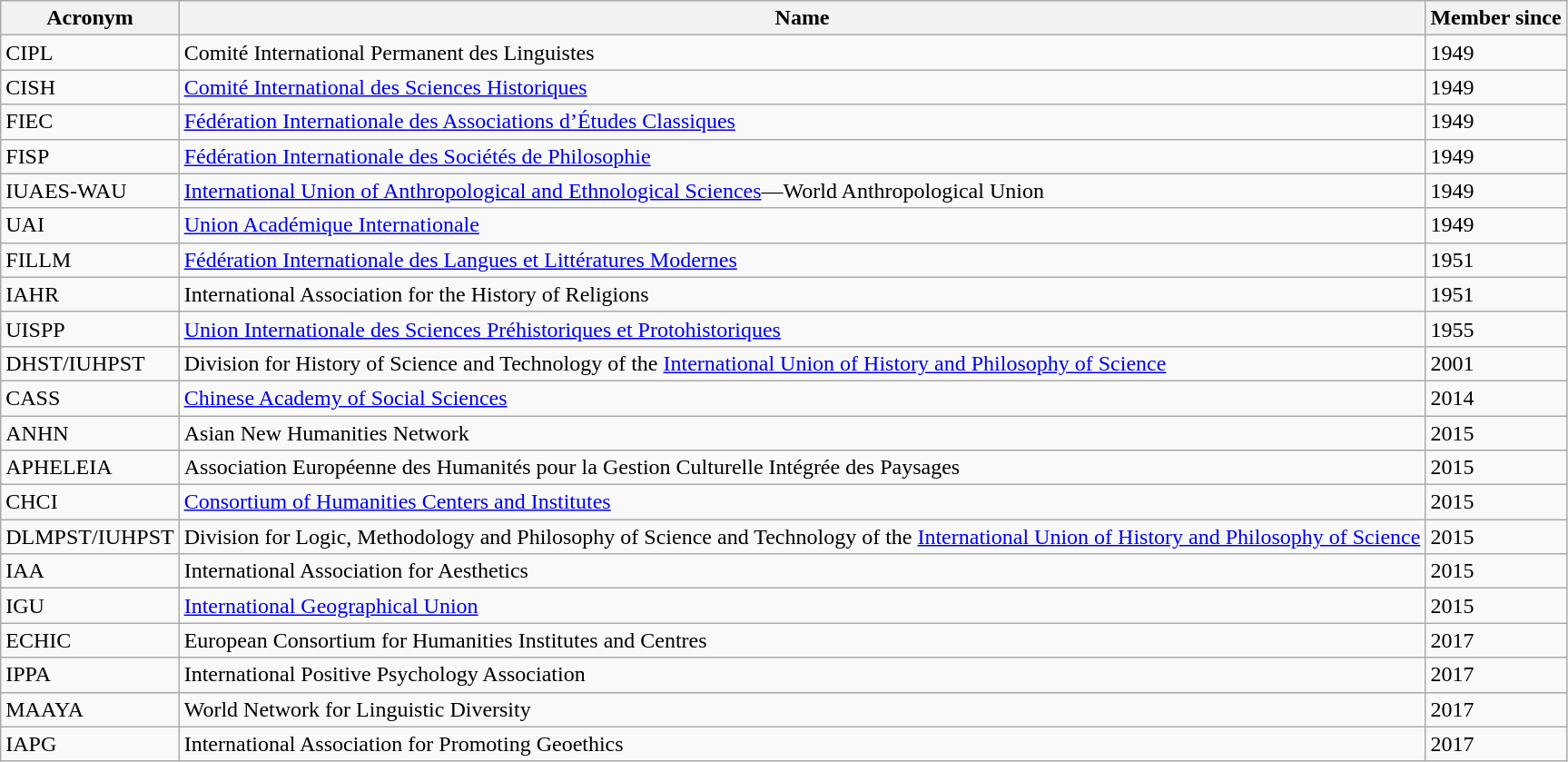<table class="wikitable">
<tr>
<th>Acronym</th>
<th>Name</th>
<th>Member since</th>
</tr>
<tr>
<td>CIPL</td>
<td>Comité International Permanent des Linguistes</td>
<td>1949</td>
</tr>
<tr>
<td>CISH</td>
<td><a href='#'>Comité International des Sciences Historiques</a></td>
<td>1949</td>
</tr>
<tr>
<td>FIEC</td>
<td><a href='#'>Fédération Internationale des Associations d’Études Classiques</a></td>
<td>1949</td>
</tr>
<tr>
<td>FISP</td>
<td><a href='#'>Fédération Internationale des Sociétés de Philosophie</a></td>
<td>1949</td>
</tr>
<tr>
<td>IUAES-WAU</td>
<td><a href='#'>International Union of Anthropological and Ethnological Sciences</a>—World Anthropological Union</td>
<td>1949</td>
</tr>
<tr>
<td>UAI</td>
<td><a href='#'>Union Académique Internationale</a></td>
<td>1949</td>
</tr>
<tr>
<td>FILLM</td>
<td><a href='#'>Fédération Internationale des Langues et Littératures Modernes</a></td>
<td>1951</td>
</tr>
<tr>
<td>IAHR</td>
<td>International Association for the History of Religions</td>
<td>1951</td>
</tr>
<tr>
<td>UISPP</td>
<td><a href='#'>Union Internationale des Sciences Préhistoriques et Protohistoriques</a></td>
<td>1955</td>
</tr>
<tr>
<td>DHST/IUHPST</td>
<td>Division for History of Science and Technology of the <a href='#'>International Union of History and Philosophy of Science</a></td>
<td>2001</td>
</tr>
<tr>
<td>CASS</td>
<td><a href='#'>Chinese Academy of Social Sciences</a></td>
<td>2014</td>
</tr>
<tr>
<td>ANHN</td>
<td>Asian New Humanities Network</td>
<td>2015</td>
</tr>
<tr>
<td>APHELEIA</td>
<td>Association Européenne des Humanités pour la Gestion Culturelle Intégrée des Paysages</td>
<td>2015</td>
</tr>
<tr>
<td>CHCI</td>
<td><a href='#'>Consortium of Humanities Centers and Institutes</a></td>
<td>2015</td>
</tr>
<tr>
<td>DLMPST/IUHPST</td>
<td>Division for Logic, Methodology and Philosophy of Science and Technology of the <a href='#'>International Union of History and Philosophy of Science</a></td>
<td>2015</td>
</tr>
<tr>
<td>IAA</td>
<td>International Association for Aesthetics</td>
<td>2015</td>
</tr>
<tr>
<td>IGU</td>
<td><a href='#'>International Geographical Union</a></td>
<td>2015</td>
</tr>
<tr>
<td>ECHIC</td>
<td>European Consortium for Humanities Institutes and Centres</td>
<td>2017</td>
</tr>
<tr>
<td>IPPA</td>
<td>International Positive Psychology Association</td>
<td>2017</td>
</tr>
<tr>
<td>MAAYA</td>
<td>World Network for Linguistic Diversity</td>
<td>2017</td>
</tr>
<tr>
<td>IAPG</td>
<td>International Association for Promoting Geoethics</td>
<td>2017</td>
</tr>
</table>
